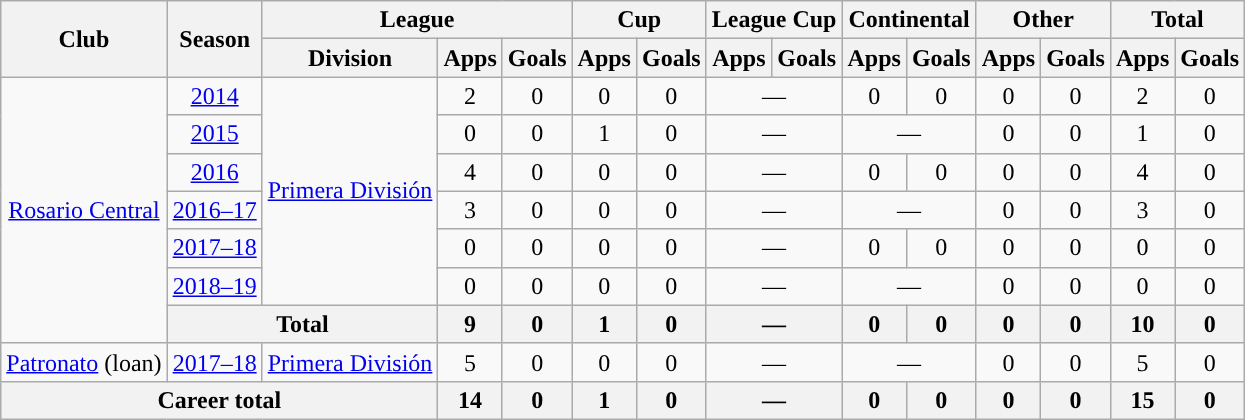<table class="wikitable" style="text-align:center">
<tr>
<th rowspan="2">Club</th>
<th rowspan="2">Season</th>
<th colspan="3">League</th>
<th colspan="2">Cup</th>
<th colspan="2">League Cup</th>
<th colspan="2">Continental</th>
<th colspan="2">Other</th>
<th colspan="2">Total</th>
</tr>
<tr>
<th>Division</th>
<th>Apps</th>
<th>Goals</th>
<th>Apps</th>
<th>Goals</th>
<th>Apps</th>
<th>Goals</th>
<th>Apps</th>
<th>Goals</th>
<th>Apps</th>
<th>Goals</th>
<th>Apps</th>
<th>Goals</th>
</tr>
<tr>
<td rowspan="7"><a href='#'>Rosario Central</a></td>
<td><a href='#'>2014</a></td>
<td rowspan="6"><a href='#'>Primera División</a></td>
<td>2</td>
<td>0</td>
<td>0</td>
<td>0</td>
<td colspan="2">—</td>
<td>0</td>
<td>0</td>
<td>0</td>
<td>0</td>
<td>2</td>
<td>0</td>
</tr>
<tr>
<td><a href='#'>2015</a></td>
<td>0</td>
<td>0</td>
<td>1</td>
<td>0</td>
<td colspan="2">—</td>
<td colspan="2">—</td>
<td>0</td>
<td>0</td>
<td>1</td>
<td>0</td>
</tr>
<tr>
<td><a href='#'>2016</a></td>
<td>4</td>
<td>0</td>
<td>0</td>
<td>0</td>
<td colspan="2">—</td>
<td>0</td>
<td>0</td>
<td>0</td>
<td>0</td>
<td>4</td>
<td>0</td>
</tr>
<tr>
<td><a href='#'>2016–17</a></td>
<td>3</td>
<td>0</td>
<td>0</td>
<td>0</td>
<td colspan="2">—</td>
<td colspan="2">—</td>
<td>0</td>
<td>0</td>
<td>3</td>
<td>0</td>
</tr>
<tr>
<td><a href='#'>2017–18</a></td>
<td>0</td>
<td>0</td>
<td>0</td>
<td>0</td>
<td colspan="2">—</td>
<td>0</td>
<td>0</td>
<td>0</td>
<td>0</td>
<td>0</td>
<td>0</td>
</tr>
<tr>
<td><a href='#'>2018–19</a></td>
<td>0</td>
<td>0</td>
<td>0</td>
<td>0</td>
<td colspan="2">—</td>
<td colspan="2">—</td>
<td>0</td>
<td>0</td>
<td>0</td>
<td>0</td>
</tr>
<tr>
<th colspan="2">Total</th>
<th>9</th>
<th>0</th>
<th>1</th>
<th>0</th>
<th colspan="2">—</th>
<th>0</th>
<th>0</th>
<th>0</th>
<th>0</th>
<th>10</th>
<th>0</th>
</tr>
<tr>
<td rowspan="1"><a href='#'>Patronato</a> (loan)</td>
<td><a href='#'>2017–18</a></td>
<td rowspan="1"><a href='#'>Primera División</a></td>
<td>5</td>
<td>0</td>
<td>0</td>
<td>0</td>
<td colspan="2">—</td>
<td colspan="2">—</td>
<td>0</td>
<td>0</td>
<td>5</td>
<td>0</td>
</tr>
<tr>
<th colspan="3">Career total</th>
<th>14</th>
<th>0</th>
<th>1</th>
<th>0</th>
<th colspan="2">—</th>
<th>0</th>
<th>0</th>
<th>0</th>
<th>0</th>
<th>15</th>
<th>0</th>
</tr>
</table>
